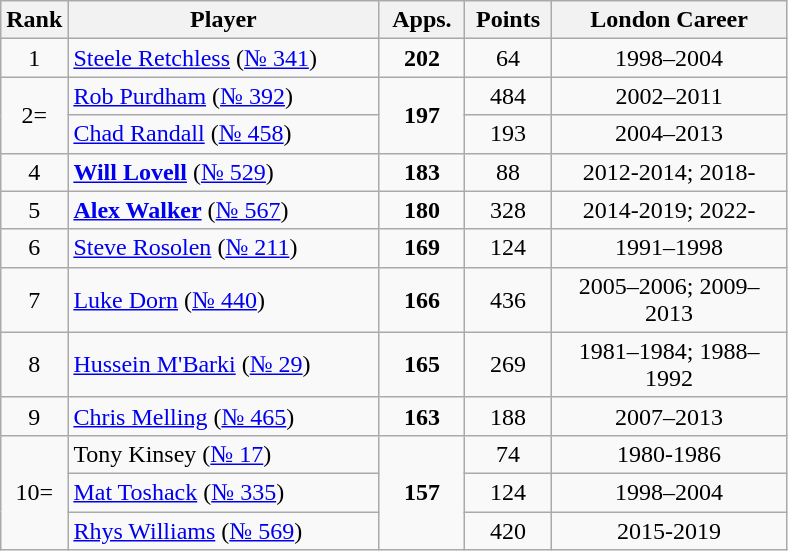<table class="wikitable sortable" style="text-align:center;">
<tr>
<th width="25">Rank</th>
<th style="width:200px;">Player</th>
<th width="50">Apps.</th>
<th width="50">Points</th>
<th style="width:150px;">London Career</th>
</tr>
<tr>
<td>1</td>
<td align="left"> <a href='#'>Steele Retchless</a> (<a href='#'>№ 341</a>)</td>
<td><strong>202</strong></td>
<td>64</td>
<td>1998–2004</td>
</tr>
<tr>
<td rowspan=2>2=</td>
<td align="left"> <a href='#'>Rob Purdham</a> (<a href='#'>№ 392</a>)</td>
<td rowspan=2><strong>197</strong></td>
<td>484</td>
<td>2002–2011</td>
</tr>
<tr>
<td align="left"> <a href='#'>Chad Randall</a> (<a href='#'>№ 458</a>)</td>
<td>193</td>
<td>2004–2013</td>
</tr>
<tr>
<td>4</td>
<td align="left"> <strong><a href='#'>Will Lovell</a></strong> (<a href='#'>№ 529</a>)</td>
<td><strong>183</strong></td>
<td>88</td>
<td>2012-2014; 2018-</td>
</tr>
<tr>
<td>5</td>
<td align="left"> <strong><a href='#'>Alex Walker</a></strong> (<a href='#'>№ 567</a>)</td>
<td><strong>180</strong></td>
<td>328</td>
<td>2014-2019; 2022-</td>
</tr>
<tr>
<td>6</td>
<td align="left"> <a href='#'>Steve Rosolen</a> (<a href='#'>№ 211</a>)</td>
<td><strong>169</strong></td>
<td>124</td>
<td>1991–1998</td>
</tr>
<tr>
<td>7</td>
<td align="left"> <a href='#'>Luke Dorn</a> (<a href='#'>№ 440</a>)</td>
<td><strong>166</strong></td>
<td>436</td>
<td>2005–2006; 2009–2013</td>
</tr>
<tr>
<td>8</td>
<td align="left"> <a href='#'>Hussein M'Barki</a> (<a href='#'>№ 29</a>)</td>
<td><strong>165</strong></td>
<td>269</td>
<td>1981–1984; 1988–1992</td>
</tr>
<tr>
<td>9</td>
<td align="left"> <a href='#'>Chris Melling</a> (<a href='#'>№ 465</a>)</td>
<td><strong>163</strong></td>
<td>188</td>
<td>2007–2013</td>
</tr>
<tr>
<td rowspan=3>10=</td>
<td align="left"> Tony Kinsey (<a href='#'>№ 17</a>)</td>
<td rowspan=3><strong>157</strong></td>
<td>74</td>
<td>1980-1986</td>
</tr>
<tr>
<td align="left"> <a href='#'>Mat Toshack</a> (<a href='#'>№ 335</a>)</td>
<td>124</td>
<td>1998–2004</td>
</tr>
<tr>
<td align="left"> <a href='#'>Rhys Williams</a> (<a href='#'>№ 569</a>)</td>
<td>420</td>
<td>2015-2019</td>
</tr>
</table>
